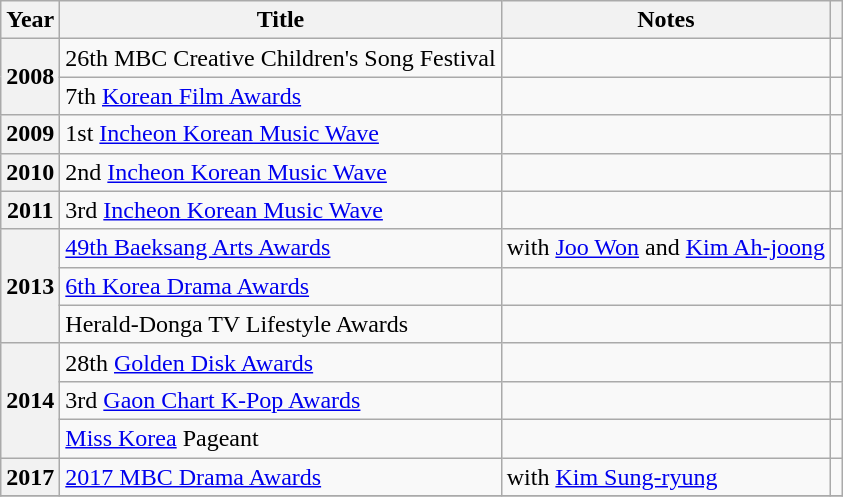<table class="wikitable  plainrowheaders">
<tr>
<th scope="col">Year</th>
<th scope="col">Title</th>
<th scope="col">Notes</th>
<th scope="col" class="unsortable"></th>
</tr>
<tr>
<th scope="row" rowspan="2">2008</th>
<td>26th MBC Creative Children's Song Festival</td>
<td></td>
<td></td>
</tr>
<tr>
<td>7th <a href='#'>Korean Film Awards</a></td>
<td></td>
<td></td>
</tr>
<tr>
<th scope="row">2009</th>
<td>1st <a href='#'>Incheon Korean Music Wave</a></td>
<td></td>
<td></td>
</tr>
<tr>
<th scope="row">2010</th>
<td>2nd <a href='#'>Incheon Korean Music Wave</a></td>
<td></td>
<td></td>
</tr>
<tr>
<th scope="row">2011</th>
<td>3rd <a href='#'>Incheon Korean Music Wave</a></td>
<td></td>
<td></td>
</tr>
<tr>
<th scope="row" rowspan=3>2013</th>
<td><a href='#'>49th Baeksang Arts Awards</a></td>
<td>with <a href='#'>Joo Won</a> and <a href='#'>Kim Ah-joong</a></td>
<td></td>
</tr>
<tr>
<td><a href='#'>6th Korea Drama Awards</a></td>
<td></td>
<td></td>
</tr>
<tr>
<td>Herald-Donga TV Lifestyle Awards</td>
<td></td>
<td></td>
</tr>
<tr>
<th scope="row" rowspan="3">2014</th>
<td>28th <a href='#'>Golden Disk Awards</a></td>
<td></td>
<td></td>
</tr>
<tr>
<td>3rd <a href='#'>Gaon Chart K-Pop Awards</a></td>
<td></td>
<td></td>
</tr>
<tr>
<td><a href='#'>Miss Korea</a> Pageant</td>
<td></td>
<td></td>
</tr>
<tr>
<th scope="row">2017</th>
<td><a href='#'>2017 MBC Drama Awards</a></td>
<td>with <a href='#'>Kim Sung-ryung</a></td>
<td></td>
</tr>
<tr>
</tr>
</table>
